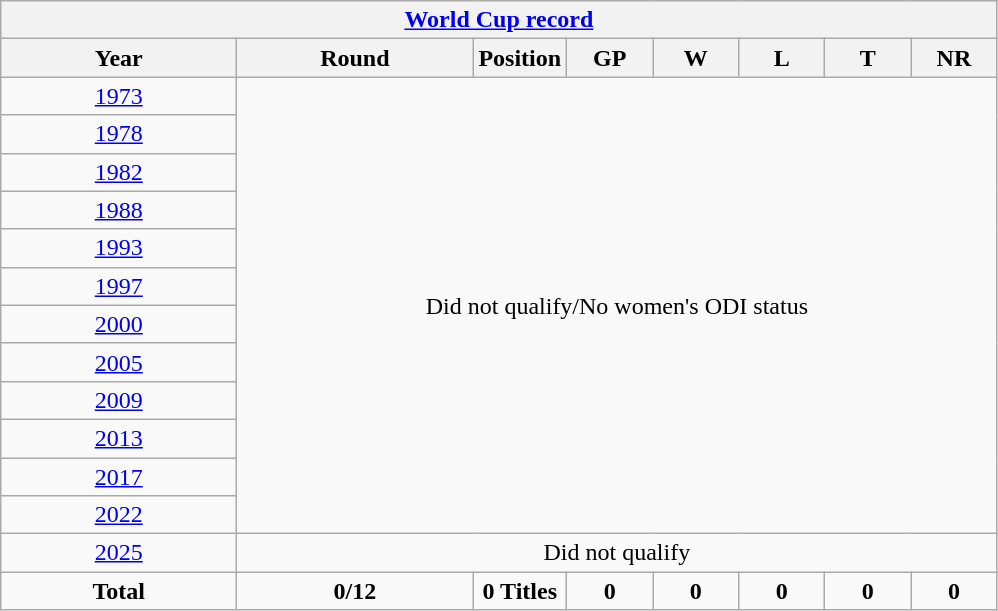<table class="wikitable" style="text-align: center;">
<tr>
<th colspan=8><a href='#'>World Cup record</a></th>
</tr>
<tr>
<th width=150>Year</th>
<th width=150>Round</th>
<th width=50>Position</th>
<th width=50>GP</th>
<th width=50>W</th>
<th width=50>L</th>
<th width=50>T</th>
<th width=50>NR</th>
</tr>
<tr>
<td> <a href='#'>1973</a></td>
<td colspan=7  rowspan=12>Did not qualify/No women's ODI status</td>
</tr>
<tr>
<td> <a href='#'>1978</a></td>
</tr>
<tr>
<td> <a href='#'>1982</a></td>
</tr>
<tr>
<td> <a href='#'>1988</a></td>
</tr>
<tr>
<td> <a href='#'>1993</a></td>
</tr>
<tr>
<td> <a href='#'>1997</a></td>
</tr>
<tr>
<td> <a href='#'>2000</a></td>
</tr>
<tr>
<td> <a href='#'>2005</a></td>
</tr>
<tr>
<td> <a href='#'>2009</a></td>
</tr>
<tr>
<td> <a href='#'>2013</a></td>
</tr>
<tr>
<td> <a href='#'>2017</a></td>
</tr>
<tr>
<td> <a href='#'>2022</a></td>
</tr>
<tr>
<td> <a href='#'>2025</a></td>
<td colspan=8>Did not qualify</td>
</tr>
<tr>
<td><strong>Total</strong></td>
<td><strong>0/12</strong></td>
<td><strong>0 Titles</strong></td>
<td><strong>0</strong></td>
<td><strong>0</strong></td>
<td><strong>0</strong></td>
<td><strong>0</strong></td>
<td><strong>0</strong></td>
</tr>
</table>
